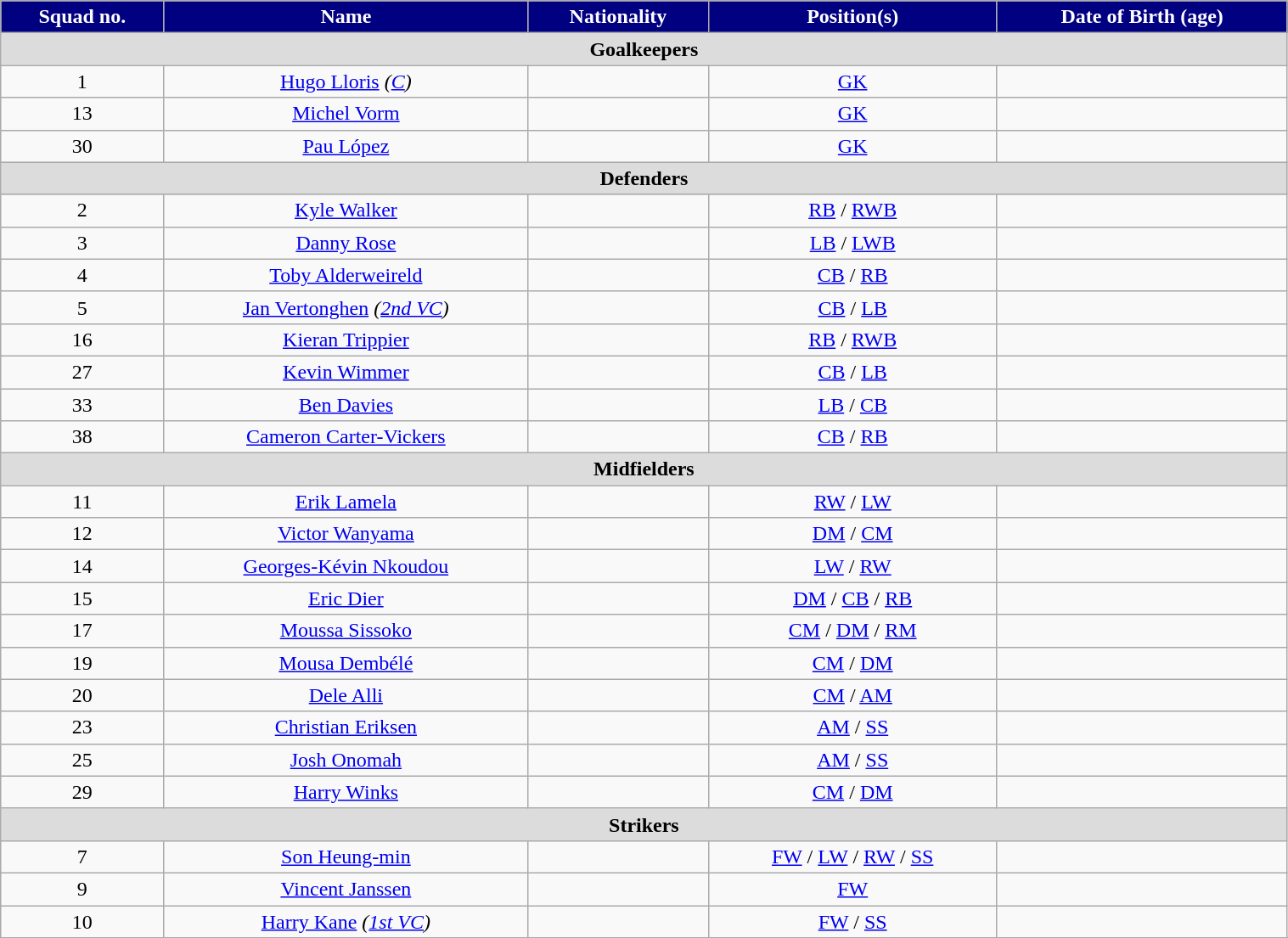<table class="wikitable" style="text-align:center; width:80%">
<tr>
<th style="background:#000080; color:white; text-align:center;">Squad no.</th>
<th style="background:#000080; color:white; text-align:center;">Name</th>
<th style="background:#000080; color:white; text-align:center;">Nationality</th>
<th style="background:#000080; color:white; text-align:center;">Position(s)</th>
<th style="background:#000080; color:white; text-align:center;">Date of Birth (age)</th>
</tr>
<tr>
<th colspan="5" style="background:#dcdcdc; text-align:center;">Goalkeepers</th>
</tr>
<tr>
<td>1</td>
<td><a href='#'>Hugo Lloris</a> <em>(<a href='#'>C</a>)</em></td>
<td></td>
<td><a href='#'>GK</a></td>
<td></td>
</tr>
<tr>
<td>13</td>
<td><a href='#'>Michel Vorm</a></td>
<td></td>
<td><a href='#'>GK</a></td>
<td></td>
</tr>
<tr>
<td>30</td>
<td><a href='#'>Pau López</a></td>
<td></td>
<td><a href='#'>GK</a></td>
<td></td>
</tr>
<tr>
<th colspan="5" style="background:#dcdcdc; text-align:center;">Defenders</th>
</tr>
<tr>
<td>2</td>
<td><a href='#'>Kyle Walker</a></td>
<td></td>
<td><a href='#'>RB</a> / <a href='#'>RWB</a></td>
<td></td>
</tr>
<tr>
<td>3</td>
<td><a href='#'>Danny Rose</a></td>
<td></td>
<td><a href='#'>LB</a> / <a href='#'>LWB</a></td>
<td></td>
</tr>
<tr>
<td>4</td>
<td><a href='#'>Toby Alderweireld</a></td>
<td></td>
<td><a href='#'>CB</a> / <a href='#'>RB</a></td>
<td></td>
</tr>
<tr>
<td>5</td>
<td><a href='#'>Jan Vertonghen</a> <em>(<a href='#'>2nd VC</a>)</em></td>
<td></td>
<td><a href='#'>CB</a> / <a href='#'>LB</a></td>
<td></td>
</tr>
<tr>
<td>16</td>
<td><a href='#'>Kieran Trippier</a></td>
<td></td>
<td><a href='#'>RB</a> / <a href='#'>RWB</a></td>
<td></td>
</tr>
<tr>
<td>27</td>
<td><a href='#'>Kevin Wimmer</a></td>
<td></td>
<td><a href='#'>CB</a> / <a href='#'>LB</a></td>
<td></td>
</tr>
<tr>
<td>33</td>
<td><a href='#'>Ben Davies</a></td>
<td></td>
<td><a href='#'>LB</a> / <a href='#'>CB</a></td>
<td></td>
</tr>
<tr>
<td>38</td>
<td><a href='#'>Cameron Carter-Vickers</a></td>
<td></td>
<td><a href='#'>CB</a> / <a href='#'>RB</a></td>
<td></td>
</tr>
<tr>
<th colspan="5" style="background:#dcdcdc; text-align:center;">Midfielders</th>
</tr>
<tr>
<td>11</td>
<td><a href='#'>Erik Lamela</a></td>
<td></td>
<td><a href='#'>RW</a> / <a href='#'>LW</a></td>
<td></td>
</tr>
<tr>
<td>12</td>
<td><a href='#'>Victor Wanyama</a></td>
<td></td>
<td><a href='#'>DM</a> / <a href='#'>CM</a></td>
<td></td>
</tr>
<tr>
<td>14</td>
<td><a href='#'>Georges-Kévin Nkoudou</a></td>
<td></td>
<td><a href='#'>LW</a> / <a href='#'>RW</a></td>
<td></td>
</tr>
<tr>
<td>15</td>
<td><a href='#'>Eric Dier</a></td>
<td></td>
<td><a href='#'>DM</a> / <a href='#'>CB</a> / <a href='#'>RB</a></td>
<td></td>
</tr>
<tr>
<td>17</td>
<td><a href='#'>Moussa Sissoko</a></td>
<td></td>
<td><a href='#'>CM</a> / <a href='#'>DM</a> / <a href='#'>RM</a></td>
<td></td>
</tr>
<tr>
<td>19</td>
<td><a href='#'>Mousa Dembélé</a></td>
<td></td>
<td><a href='#'>CM</a> / <a href='#'>DM</a></td>
<td></td>
</tr>
<tr>
<td>20</td>
<td><a href='#'>Dele Alli</a></td>
<td></td>
<td><a href='#'>CM</a> / <a href='#'>AM</a></td>
<td></td>
</tr>
<tr>
<td>23</td>
<td><a href='#'>Christian Eriksen</a></td>
<td></td>
<td><a href='#'>AM</a> / <a href='#'>SS</a></td>
<td></td>
</tr>
<tr>
<td>25</td>
<td><a href='#'>Josh Onomah</a></td>
<td></td>
<td><a href='#'>AM</a> / <a href='#'>SS</a></td>
<td></td>
</tr>
<tr>
<td>29</td>
<td><a href='#'>Harry Winks</a></td>
<td></td>
<td><a href='#'>CM</a> / <a href='#'>DM</a></td>
<td></td>
</tr>
<tr>
<th colspan="12" style="background:#dcdcdc; text-align:center;">Strikers</th>
</tr>
<tr>
<td>7</td>
<td><a href='#'>Son Heung-min</a></td>
<td></td>
<td><a href='#'>FW</a> / <a href='#'>LW</a> / <a href='#'>RW</a> / <a href='#'>SS</a></td>
<td></td>
</tr>
<tr>
<td>9</td>
<td><a href='#'>Vincent Janssen</a></td>
<td></td>
<td><a href='#'>FW</a></td>
<td></td>
</tr>
<tr>
<td>10</td>
<td><a href='#'>Harry Kane</a> <em>(<a href='#'>1st VC</a>)</em></td>
<td></td>
<td><a href='#'>FW</a> / <a href='#'>SS</a></td>
<td></td>
</tr>
<tr>
</tr>
</table>
